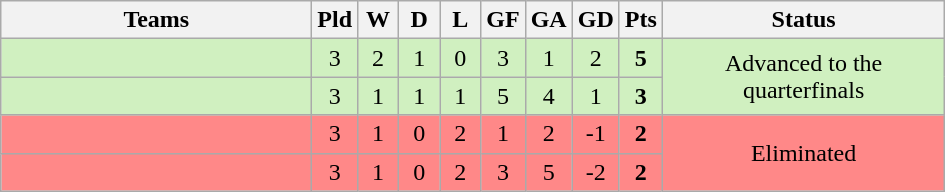<table class=wikitable style="text-align:center">
<tr>
<th width=200>Teams</th>
<th width=20>Pld</th>
<th width=20>W</th>
<th width=20>D</th>
<th width=20>L</th>
<th width=20>GF</th>
<th width=20>GA</th>
<th width=20>GD</th>
<th width=20>Pts</th>
<th width=181>Status</th>
</tr>
<tr bgcolor="#D0F0C0">
<td style="text-align:left;"></td>
<td>3</td>
<td>2</td>
<td>1</td>
<td>0</td>
<td>3</td>
<td>1</td>
<td>2</td>
<td><strong>5</strong></td>
<td rowspan=2>Advanced to the quarterfinals</td>
</tr>
<tr bgcolor="#D0F0C0">
<td style="text-align:left;"></td>
<td>3</td>
<td>1</td>
<td>1</td>
<td>1</td>
<td>5</td>
<td>4</td>
<td>1</td>
<td><strong>3</strong></td>
</tr>
<tr bgcolor=#FF8888>
<td style="text-align:left;"></td>
<td>3</td>
<td>1</td>
<td>0</td>
<td>2</td>
<td>1</td>
<td>2</td>
<td>-1</td>
<td><strong>2</strong></td>
<td rowspan=2>Eliminated</td>
</tr>
<tr bgcolor=#FF8888>
<td style="text-align:left;"></td>
<td>3</td>
<td>1</td>
<td>0</td>
<td>2</td>
<td>3</td>
<td>5</td>
<td>-2</td>
<td><strong>2</strong></td>
</tr>
</table>
